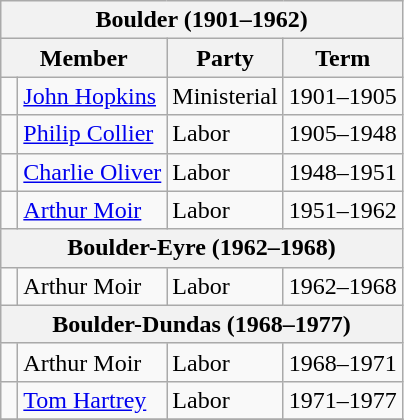<table class="wikitable">
<tr>
<th colspan="4">Boulder (1901–1962)</th>
</tr>
<tr>
<th colspan="2">Member</th>
<th>Party</th>
<th>Term</th>
</tr>
<tr>
<td> </td>
<td><a href='#'>John Hopkins</a></td>
<td>Ministerial</td>
<td>1901–1905</td>
</tr>
<tr>
<td> </td>
<td><a href='#'>Philip Collier</a></td>
<td>Labor</td>
<td>1905–1948</td>
</tr>
<tr>
<td> </td>
<td><a href='#'>Charlie Oliver</a></td>
<td>Labor</td>
<td>1948–1951</td>
</tr>
<tr>
<td> </td>
<td><a href='#'>Arthur Moir</a></td>
<td>Labor</td>
<td>1951–1962</td>
</tr>
<tr>
<th colspan="4">Boulder-Eyre (1962–1968)</th>
</tr>
<tr>
<td> </td>
<td>Arthur Moir</td>
<td>Labor</td>
<td>1962–1968</td>
</tr>
<tr>
<th colspan="4">Boulder-Dundas (1968–1977)</th>
</tr>
<tr>
<td> </td>
<td>Arthur Moir</td>
<td>Labor</td>
<td>1968–1971</td>
</tr>
<tr>
<td> </td>
<td><a href='#'>Tom Hartrey</a></td>
<td>Labor</td>
<td>1971–1977</td>
</tr>
<tr>
</tr>
</table>
